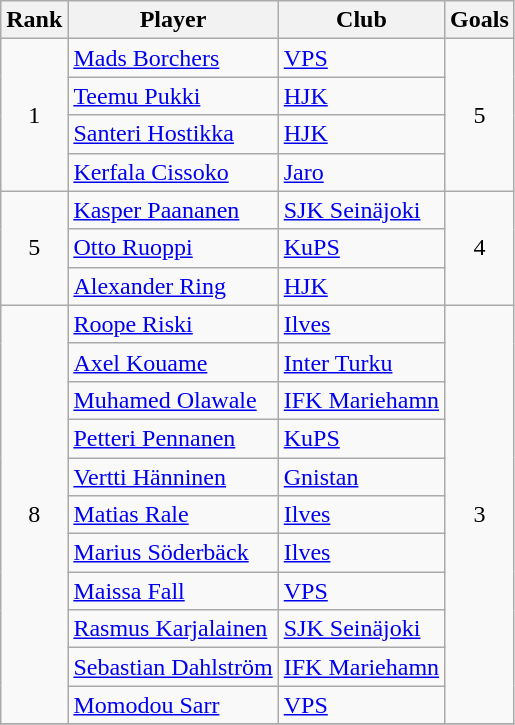<table class="wikitable" style="text-align:center;">
<tr>
<th>Rank</th>
<th>Player</th>
<th>Club</th>
<th>Goals</th>
</tr>
<tr>
<td rowspan=4>1</td>
<td align="left"> <a href='#'>Mads Borchers</a></td>
<td align="left"><a href='#'>VPS</a></td>
<td rowspan=4>5</td>
</tr>
<tr>
<td align="left"> <a href='#'>Teemu Pukki</a></td>
<td align="left"><a href='#'>HJK</a></td>
</tr>
<tr>
<td align="left"> <a href='#'>Santeri Hostikka</a></td>
<td align="left"><a href='#'>HJK</a></td>
</tr>
<tr>
<td align="left"> <a href='#'>Kerfala Cissoko</a></td>
<td align="left"><a href='#'>Jaro</a></td>
</tr>
<tr>
<td rowspan=3>5</td>
<td align="left"> <a href='#'>Kasper Paananen</a></td>
<td align="left"><a href='#'>SJK Seinäjoki</a></td>
<td rowspan=3>4</td>
</tr>
<tr>
<td align="left"> <a href='#'>Otto Ruoppi</a></td>
<td align="left"><a href='#'>KuPS</a></td>
</tr>
<tr>
<td align="left"> <a href='#'>Alexander Ring</a></td>
<td align="left"><a href='#'>HJK</a></td>
</tr>
<tr>
<td rowspan=11>8</td>
<td align="left"> <a href='#'>Roope Riski</a></td>
<td align="left"><a href='#'>Ilves</a></td>
<td rowspan=11>3</td>
</tr>
<tr>
<td align="left"> <a href='#'>Axel Kouame</a></td>
<td align="left"><a href='#'>Inter Turku</a></td>
</tr>
<tr>
<td align="left"> <a href='#'>Muhamed Olawale</a></td>
<td align="left"><a href='#'>IFK Mariehamn</a></td>
</tr>
<tr>
<td align="left"> <a href='#'>Petteri Pennanen</a></td>
<td align="left"><a href='#'>KuPS</a></td>
</tr>
<tr>
<td align="left"> <a href='#'>Vertti Hänninen</a></td>
<td align="left"><a href='#'>Gnistan</a></td>
</tr>
<tr>
<td align="left"> <a href='#'>Matias Rale</a></td>
<td align="left"><a href='#'>Ilves</a></td>
</tr>
<tr>
<td align="left"> <a href='#'>Marius Söderbäck</a></td>
<td align="left"><a href='#'>Ilves</a></td>
</tr>
<tr>
<td align="left"> <a href='#'>Maissa Fall</a></td>
<td align="left"><a href='#'>VPS</a></td>
</tr>
<tr>
<td align="left"> <a href='#'>Rasmus Karjalainen</a></td>
<td align="left"><a href='#'>SJK Seinäjoki</a></td>
</tr>
<tr>
<td align="left"> <a href='#'>Sebastian Dahlström</a></td>
<td align="left"><a href='#'>IFK Mariehamn</a></td>
</tr>
<tr>
<td align="left"> <a href='#'>Momodou Sarr</a></td>
<td align="left"><a href='#'>VPS</a></td>
</tr>
<tr>
</tr>
</table>
